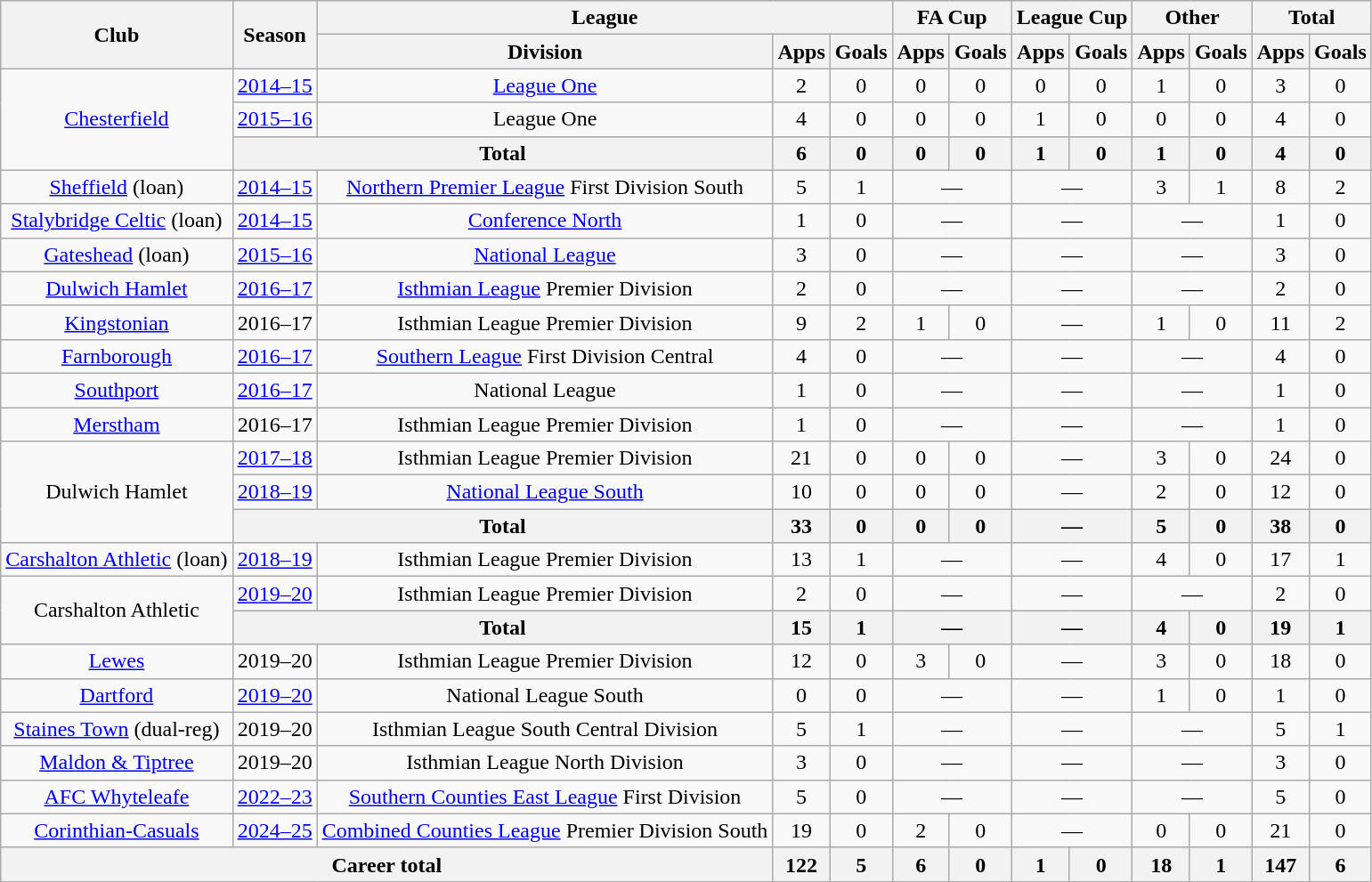<table class="wikitable" style="text-align: center;">
<tr>
<th rowspan="2">Club</th>
<th rowspan="2">Season</th>
<th colspan="3">League</th>
<th colspan="2">FA Cup</th>
<th colspan="2">League Cup</th>
<th colspan="2">Other</th>
<th colspan="2">Total</th>
</tr>
<tr>
<th>Division</th>
<th>Apps</th>
<th>Goals</th>
<th>Apps</th>
<th>Goals</th>
<th>Apps</th>
<th>Goals</th>
<th>Apps</th>
<th>Goals</th>
<th>Apps</th>
<th>Goals</th>
</tr>
<tr>
<td rowspan="3"><a href='#'>Chesterfield</a></td>
<td><a href='#'>2014–15</a></td>
<td><a href='#'>League One</a></td>
<td>2</td>
<td>0</td>
<td>0</td>
<td>0</td>
<td>0</td>
<td>0</td>
<td>1</td>
<td>0</td>
<td>3</td>
<td>0</td>
</tr>
<tr>
<td><a href='#'>2015–16</a></td>
<td>League One</td>
<td>4</td>
<td>0</td>
<td>0</td>
<td>0</td>
<td>1</td>
<td>0</td>
<td>0</td>
<td>0</td>
<td>4</td>
<td>0</td>
</tr>
<tr>
<th colspan="2">Total</th>
<th>6</th>
<th>0</th>
<th>0</th>
<th>0</th>
<th>1</th>
<th>0</th>
<th>1</th>
<th>0</th>
<th>4</th>
<th>0</th>
</tr>
<tr>
<td><a href='#'>Sheffield</a> (loan)</td>
<td><a href='#'>2014–15</a></td>
<td><a href='#'>Northern Premier League</a> First Division South</td>
<td>5</td>
<td>1</td>
<td colspan="2">—</td>
<td colspan="2">—</td>
<td>3</td>
<td>1</td>
<td>8</td>
<td>2</td>
</tr>
<tr>
<td><a href='#'>Stalybridge Celtic</a> (loan)</td>
<td><a href='#'>2014–15</a></td>
<td><a href='#'>Conference North</a></td>
<td>1</td>
<td>0</td>
<td colspan="2">—</td>
<td colspan="2">—</td>
<td colspan="2">—</td>
<td>1</td>
<td>0</td>
</tr>
<tr>
<td><a href='#'>Gateshead</a> (loan)</td>
<td><a href='#'>2015–16</a></td>
<td><a href='#'>National League</a></td>
<td>3</td>
<td>0</td>
<td colspan="2">—</td>
<td colspan="2">—</td>
<td colspan="2">—</td>
<td>3</td>
<td>0</td>
</tr>
<tr>
<td><a href='#'>Dulwich Hamlet</a></td>
<td><a href='#'>2016–17</a></td>
<td><a href='#'>Isthmian League</a> Premier Division</td>
<td>2</td>
<td>0</td>
<td colspan="2">—</td>
<td colspan="2">—</td>
<td colspan="2">—</td>
<td>2</td>
<td>0</td>
</tr>
<tr>
<td><a href='#'>Kingstonian</a></td>
<td>2016–17</td>
<td>Isthmian League Premier Division</td>
<td>9</td>
<td>2</td>
<td>1</td>
<td>0</td>
<td colspan="2">—</td>
<td>1</td>
<td>0</td>
<td>11</td>
<td>2</td>
</tr>
<tr>
<td><a href='#'>Farnborough</a></td>
<td><a href='#'>2016–17</a></td>
<td><a href='#'>Southern League</a> First Division Central</td>
<td>4</td>
<td>0</td>
<td colspan="2">—</td>
<td colspan="2">—</td>
<td colspan="2">—</td>
<td>4</td>
<td>0</td>
</tr>
<tr>
<td><a href='#'>Southport</a></td>
<td><a href='#'>2016–17</a></td>
<td>National League</td>
<td>1</td>
<td>0</td>
<td colspan="2">—</td>
<td colspan="2">—</td>
<td colspan="2">—</td>
<td>1</td>
<td>0</td>
</tr>
<tr>
<td><a href='#'>Merstham</a></td>
<td>2016–17</td>
<td>Isthmian League Premier Division</td>
<td>1</td>
<td>0</td>
<td colspan="2">—</td>
<td colspan="2">—</td>
<td colspan="2">—</td>
<td>1</td>
<td>0</td>
</tr>
<tr>
<td rowspan="3">Dulwich Hamlet</td>
<td><a href='#'>2017–18</a></td>
<td>Isthmian League Premier Division</td>
<td>21</td>
<td>0</td>
<td>0</td>
<td>0</td>
<td colspan="2">—</td>
<td>3</td>
<td>0</td>
<td>24</td>
<td>0</td>
</tr>
<tr>
<td><a href='#'>2018–19</a></td>
<td><a href='#'>National League South</a></td>
<td>10</td>
<td>0</td>
<td>0</td>
<td>0</td>
<td colspan="2">—</td>
<td>2</td>
<td>0</td>
<td>12</td>
<td>0</td>
</tr>
<tr>
<th colspan="2">Total</th>
<th>33</th>
<th>0</th>
<th>0</th>
<th>0</th>
<th colspan="2">—</th>
<th>5</th>
<th>0</th>
<th>38</th>
<th>0</th>
</tr>
<tr>
<td><a href='#'>Carshalton Athletic</a> (loan)</td>
<td><a href='#'>2018–19</a></td>
<td>Isthmian League Premier Division</td>
<td>13</td>
<td>1</td>
<td colspan="2">—</td>
<td colspan="2">—</td>
<td>4</td>
<td>0</td>
<td>17</td>
<td>1</td>
</tr>
<tr>
<td rowspan="2">Carshalton Athletic</td>
<td><a href='#'>2019–20</a></td>
<td>Isthmian League Premier Division</td>
<td>2</td>
<td>0</td>
<td colspan="2">—</td>
<td colspan="2">—</td>
<td colspan="2">—</td>
<td>2</td>
<td>0</td>
</tr>
<tr>
<th colspan="2">Total</th>
<th>15</th>
<th>1</th>
<th colspan="2">—</th>
<th colspan="2">—</th>
<th>4</th>
<th>0</th>
<th>19</th>
<th>1</th>
</tr>
<tr>
<td><a href='#'>Lewes</a></td>
<td>2019–20</td>
<td>Isthmian League Premier Division</td>
<td>12</td>
<td>0</td>
<td>3</td>
<td>0</td>
<td colspan="2">—</td>
<td>3</td>
<td>0</td>
<td>18</td>
<td>0</td>
</tr>
<tr>
<td><a href='#'>Dartford</a></td>
<td><a href='#'>2019–20</a></td>
<td>National League South</td>
<td>0</td>
<td>0</td>
<td colspan="2">—</td>
<td colspan="2">—</td>
<td>1</td>
<td>0</td>
<td>1</td>
<td>0</td>
</tr>
<tr>
<td><a href='#'>Staines Town</a> (dual-reg)</td>
<td>2019–20</td>
<td>Isthmian League South Central Division</td>
<td>5</td>
<td>1</td>
<td colspan="2">—</td>
<td colspan="2">—</td>
<td colspan="2">—</td>
<td>5</td>
<td>1</td>
</tr>
<tr>
<td><a href='#'>Maldon & Tiptree</a></td>
<td>2019–20</td>
<td>Isthmian League North Division</td>
<td>3</td>
<td>0</td>
<td colspan="2">—</td>
<td colspan="2">—</td>
<td colspan="2">—</td>
<td>3</td>
<td>0</td>
</tr>
<tr>
<td><a href='#'>AFC Whyteleafe</a></td>
<td><a href='#'>2022–23</a></td>
<td><a href='#'>Southern Counties East League</a> First Division</td>
<td>5</td>
<td>0</td>
<td colspan="2">—</td>
<td colspan="2">—</td>
<td colspan="2">—</td>
<td>5</td>
<td>0</td>
</tr>
<tr>
<td><a href='#'>Corinthian-Casuals</a></td>
<td><a href='#'>2024–25</a></td>
<td><a href='#'>Combined Counties League</a> Premier Division South</td>
<td>19</td>
<td>0</td>
<td>2</td>
<td>0</td>
<td colspan="2">—</td>
<td>0</td>
<td>0</td>
<td>21</td>
<td>0</td>
</tr>
<tr>
<th colspan="3">Career total</th>
<th>122</th>
<th>5</th>
<th>6</th>
<th>0</th>
<th>1</th>
<th>0</th>
<th>18</th>
<th>1</th>
<th>147</th>
<th>6</th>
</tr>
</table>
